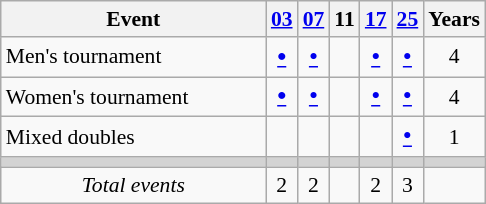<table class="wikitable" style="text-align:center; font-size:90%">
<tr>
<th width=170>Event</th>
<th><a href='#'>03</a></th>
<th><a href='#'>07</a></th>
<th><span>11</span></th>
<th><a href='#'>17</a></th>
<th><a href='#'>25</a></th>
<th>Years</th>
</tr>
<tr>
<td align=left>Men's tournament</td>
<td><big><strong><a href='#'>•</a></strong></big></td>
<td><big><a href='#'>•</a></big></td>
<td></td>
<td><big><a href='#'>•</a></big></td>
<td><big><a href='#'>•</a></big></td>
<td>4</td>
</tr>
<tr>
<td align=left>Women's tournament</td>
<td><big><strong><a href='#'>•</a></strong></big></td>
<td><big><a href='#'>•</a></big></td>
<td></td>
<td><big><a href='#'>•</a></big></td>
<td><big><a href='#'>•</a></big></td>
<td>4</td>
</tr>
<tr>
<td align=left>Mixed doubles</td>
<td></td>
<td></td>
<td></td>
<td></td>
<td><big><a href='#'>•</a></big></td>
<td>1</td>
</tr>
<tr bgcolor=lightgray>
<td></td>
<td></td>
<td></td>
<td></td>
<td></td>
<td></td>
<td></td>
</tr>
<tr>
<td><em>Total events</em></td>
<td>2</td>
<td>2</td>
<td></td>
<td>2</td>
<td>3</td>
<td></td>
</tr>
</table>
